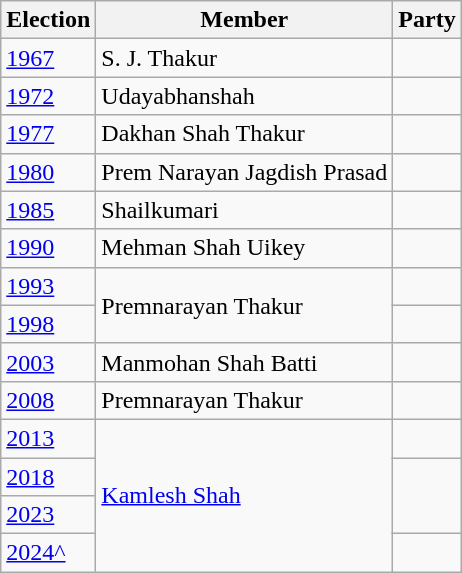<table class="wikitable sortable">
<tr>
<th>Election</th>
<th>Member</th>
<th colspan="2">Party</th>
</tr>
<tr>
<td><a href='#'>1967</a></td>
<td>S. J. Thakur</td>
<td></td>
</tr>
<tr>
<td><a href='#'>1972</a></td>
<td>Udayabhanshah</td>
<td></td>
</tr>
<tr>
<td><a href='#'>1977</a></td>
<td>Dakhan Shah Thakur</td>
</tr>
<tr>
<td><a href='#'>1980</a></td>
<td>Prem Narayan Jagdish Prasad</td>
<td></td>
</tr>
<tr>
<td><a href='#'>1985</a></td>
<td>Shailkumari</td>
<td></td>
</tr>
<tr>
<td><a href='#'>1990</a></td>
<td>Mehman Shah Uikey</td>
<td></td>
</tr>
<tr>
<td><a href='#'>1993</a></td>
<td rowspan=2>Premnarayan Thakur</td>
<td></td>
</tr>
<tr>
<td><a href='#'>1998</a></td>
</tr>
<tr>
<td><a href='#'>2003</a></td>
<td>Manmohan Shah Batti</td>
<td></td>
</tr>
<tr>
<td><a href='#'>2008</a></td>
<td>Premnarayan Thakur</td>
<td></td>
</tr>
<tr>
<td><a href='#'>2013</a></td>
<td rowspan="4"><a href='#'>Kamlesh Shah</a></td>
<td></td>
</tr>
<tr>
<td><a href='#'>2018</a></td>
</tr>
<tr>
<td><a href='#'>2023</a></td>
</tr>
<tr>
<td><a href='#'>2024^</a></td>
<td></td>
</tr>
</table>
